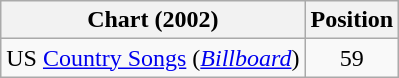<table class="wikitable sortable">
<tr>
<th scope="col">Chart (2002)</th>
<th scope="col">Position</th>
</tr>
<tr>
<td>US <a href='#'>Country Songs</a> (<em><a href='#'>Billboard</a></em>)</td>
<td align="center">59</td>
</tr>
</table>
